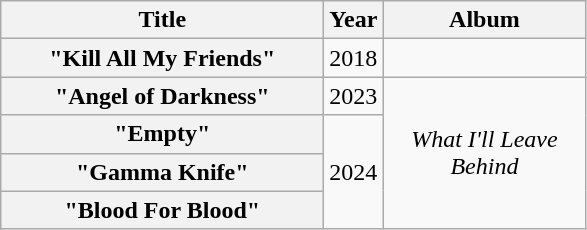<table class="wikitable plainrowheaders" style="text-align:center;" border="1">
<tr>
<th scope="col" style="width:13em;">Title</th>
<th scope="col" style="width:1em;">Year</th>
<th scope="col" style="width:8em;">Album</th>
</tr>
<tr>
<th scope="row">"Kill All My Friends"</th>
<td>2018</td>
<td></td>
</tr>
<tr>
<th scope="row">"Angel of Darkness"</th>
<td>2023</td>
<td rowspan="4"><em>What I'll Leave Behind</em></td>
</tr>
<tr>
<th scope="row">"Empty"</th>
<td rowspan="3">2024</td>
</tr>
<tr>
<th scope="row">"Gamma Knife"</th>
</tr>
<tr>
<th scope="row">"Blood For Blood"</th>
</tr>
</table>
